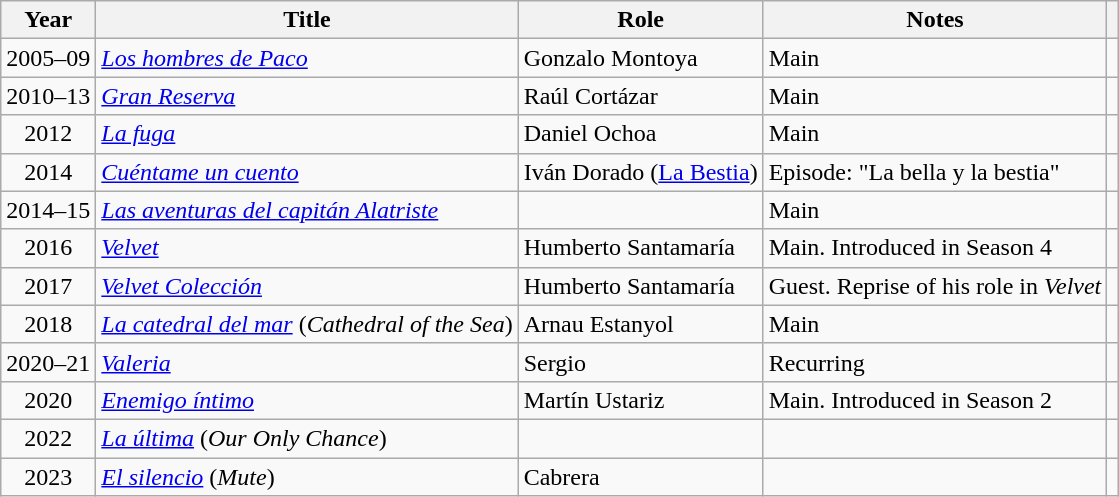<table class="wikitable sortable">
<tr>
<th>Year</th>
<th>Title</th>
<th>Role</th>
<th class="unsortable">Notes</th>
<th></th>
</tr>
<tr>
<td align = "center">2005–09</td>
<td><em><a href='#'>Los hombres de Paco</a></em></td>
<td>Gonzalo Montoya</td>
<td>Main</td>
<td align = "center"></td>
</tr>
<tr>
<td align = "center">2010–13</td>
<td><em><a href='#'>Gran Reserva</a></em></td>
<td>Raúl Cortázar</td>
<td>Main</td>
<td align = "center"></td>
</tr>
<tr>
<td align = "center">2012</td>
<td><em><a href='#'>La fuga</a></em></td>
<td>Daniel Ochoa</td>
<td>Main</td>
<td align = "center"></td>
</tr>
<tr>
<td align = "center">2014</td>
<td><em><a href='#'>Cuéntame un cuento</a></em></td>
<td>Iván Dorado (<a href='#'>La Bestia</a>)</td>
<td>Episode: "La bella y la bestia"</td>
<td align = "center"></td>
</tr>
<tr>
<td align = "center">2014–15</td>
<td><em><a href='#'>Las aventuras del capitán Alatriste</a></em></td>
<td></td>
<td>Main</td>
<td align = "center"></td>
</tr>
<tr>
<td align = "center">2016</td>
<td><em><a href='#'>Velvet</a></em></td>
<td>Humberto Santamaría</td>
<td>Main. Introduced in Season 4</td>
<td align = "center"></td>
</tr>
<tr>
<td align = "center">2017</td>
<td><em><a href='#'>Velvet Colección</a></em></td>
<td>Humberto Santamaría</td>
<td>Guest. Reprise of his role in <em>Velvet</em></td>
<td align = "center"></td>
</tr>
<tr>
<td align = "center">2018</td>
<td><em><a href='#'>La catedral del mar</a></em> (<em>Cathedral of the Sea</em>)</td>
<td>Arnau Estanyol</td>
<td>Main</td>
<td align = "center"></td>
</tr>
<tr>
<td align = "center">2020–21</td>
<td><em><a href='#'>Valeria</a></em></td>
<td>Sergio</td>
<td>Recurring</td>
<td align = "center"></td>
</tr>
<tr>
<td align = "center">2020</td>
<td><em><a href='#'>Enemigo íntimo</a></em></td>
<td>Martín Ustariz</td>
<td>Main. Introduced in Season 2</td>
<td align = "center"></td>
</tr>
<tr>
<td align = "center">2022</td>
<td><em><a href='#'>La última</a></em> (<em>Our Only Chance</em>)</td>
<td></td>
<td></td>
<td align = "center"></td>
</tr>
<tr>
<td align = "center">2023</td>
<td><em><a href='#'>El silencio</a></em> (<em>Mute</em>)</td>
<td>Cabrera</td>
<td></td>
<td align = "center"></td>
</tr>
</table>
